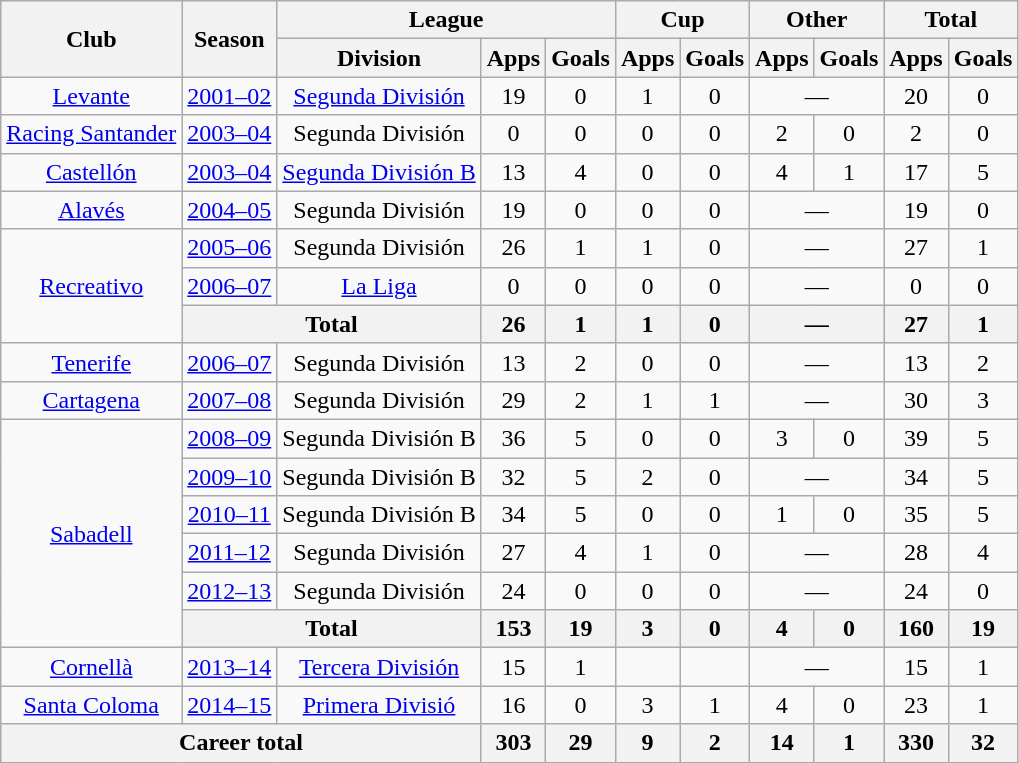<table class="wikitable" style="text-align:center">
<tr>
<th rowspan="2">Club</th>
<th rowspan="2">Season</th>
<th colspan="3">League</th>
<th colspan="2">Cup</th>
<th colspan="2">Other</th>
<th colspan="2">Total</th>
</tr>
<tr>
<th>Division</th>
<th>Apps</th>
<th>Goals</th>
<th>Apps</th>
<th>Goals</th>
<th>Apps</th>
<th>Goals</th>
<th>Apps</th>
<th>Goals</th>
</tr>
<tr>
<td><a href='#'>Levante</a></td>
<td><a href='#'>2001–02</a></td>
<td><a href='#'>Segunda División</a></td>
<td>19</td>
<td>0</td>
<td>1</td>
<td>0</td>
<td colspan="2">—</td>
<td>20</td>
<td>0</td>
</tr>
<tr>
<td><a href='#'>Racing Santander</a></td>
<td><a href='#'>2003–04</a></td>
<td>Segunda División</td>
<td>0</td>
<td>0</td>
<td>0</td>
<td>0</td>
<td>2</td>
<td>0</td>
<td>2</td>
<td>0</td>
</tr>
<tr>
<td><a href='#'>Castellón</a></td>
<td><a href='#'>2003–04</a></td>
<td><a href='#'>Segunda División B</a></td>
<td>13</td>
<td>4</td>
<td>0</td>
<td>0</td>
<td>4</td>
<td>1</td>
<td>17</td>
<td>5</td>
</tr>
<tr>
<td><a href='#'>Alavés</a></td>
<td><a href='#'>2004–05</a></td>
<td>Segunda División</td>
<td>19</td>
<td>0</td>
<td>0</td>
<td>0</td>
<td colspan="2">—</td>
<td>19</td>
<td>0</td>
</tr>
<tr>
<td rowspan="3"><a href='#'>Recreativo</a></td>
<td><a href='#'>2005–06</a></td>
<td>Segunda División</td>
<td>26</td>
<td>1</td>
<td>1</td>
<td>0</td>
<td colspan="2">—</td>
<td>27</td>
<td>1</td>
</tr>
<tr>
<td><a href='#'>2006–07</a></td>
<td><a href='#'>La Liga</a></td>
<td>0</td>
<td>0</td>
<td>0</td>
<td>0</td>
<td colspan="2">—</td>
<td>0</td>
<td>0</td>
</tr>
<tr>
<th colspan="2">Total</th>
<th>26</th>
<th>1</th>
<th>1</th>
<th>0</th>
<th colspan="2">—</th>
<th>27</th>
<th>1</th>
</tr>
<tr>
<td><a href='#'>Tenerife</a></td>
<td><a href='#'>2006–07</a></td>
<td>Segunda División</td>
<td>13</td>
<td>2</td>
<td>0</td>
<td>0</td>
<td colspan="2">—</td>
<td>13</td>
<td>2</td>
</tr>
<tr>
<td><a href='#'>Cartagena</a></td>
<td><a href='#'>2007–08</a></td>
<td>Segunda División</td>
<td>29</td>
<td>2</td>
<td>1</td>
<td>1</td>
<td colspan="2">—</td>
<td>30</td>
<td>3</td>
</tr>
<tr>
<td rowspan="6"><a href='#'>Sabadell</a></td>
<td><a href='#'>2008–09</a></td>
<td>Segunda División B</td>
<td>36</td>
<td>5</td>
<td>0</td>
<td>0</td>
<td>3</td>
<td>0</td>
<td>39</td>
<td>5</td>
</tr>
<tr>
<td><a href='#'>2009–10</a></td>
<td>Segunda División B</td>
<td>32</td>
<td>5</td>
<td>2</td>
<td>0</td>
<td colspan="2">—</td>
<td>34</td>
<td>5</td>
</tr>
<tr>
<td><a href='#'>2010–11</a></td>
<td>Segunda División B</td>
<td>34</td>
<td>5</td>
<td>0</td>
<td>0</td>
<td>1</td>
<td>0</td>
<td>35</td>
<td>5</td>
</tr>
<tr>
<td><a href='#'>2011–12</a></td>
<td>Segunda División</td>
<td>27</td>
<td>4</td>
<td>1</td>
<td>0</td>
<td colspan="2">—</td>
<td>28</td>
<td>4</td>
</tr>
<tr>
<td><a href='#'>2012–13</a></td>
<td>Segunda División</td>
<td>24</td>
<td>0</td>
<td>0</td>
<td>0</td>
<td colspan="2">—</td>
<td>24</td>
<td>0</td>
</tr>
<tr>
<th colspan="2">Total</th>
<th>153</th>
<th>19</th>
<th>3</th>
<th>0</th>
<th>4</th>
<th>0</th>
<th>160</th>
<th>19</th>
</tr>
<tr>
<td><a href='#'>Cornellà</a></td>
<td><a href='#'>2013–14</a></td>
<td><a href='#'>Tercera División</a></td>
<td>15</td>
<td>1</td>
<td></td>
<td></td>
<td colspan="2">—</td>
<td>15</td>
<td>1</td>
</tr>
<tr>
<td><a href='#'>Santa Coloma</a></td>
<td><a href='#'>2014–15</a></td>
<td><a href='#'>Primera Divisió</a></td>
<td>16</td>
<td>0</td>
<td>3</td>
<td>1</td>
<td>4</td>
<td>0</td>
<td>23</td>
<td>1</td>
</tr>
<tr>
<th colspan="3">Career total</th>
<th>303</th>
<th>29</th>
<th>9</th>
<th>2</th>
<th>14</th>
<th>1</th>
<th>330</th>
<th>32</th>
</tr>
</table>
